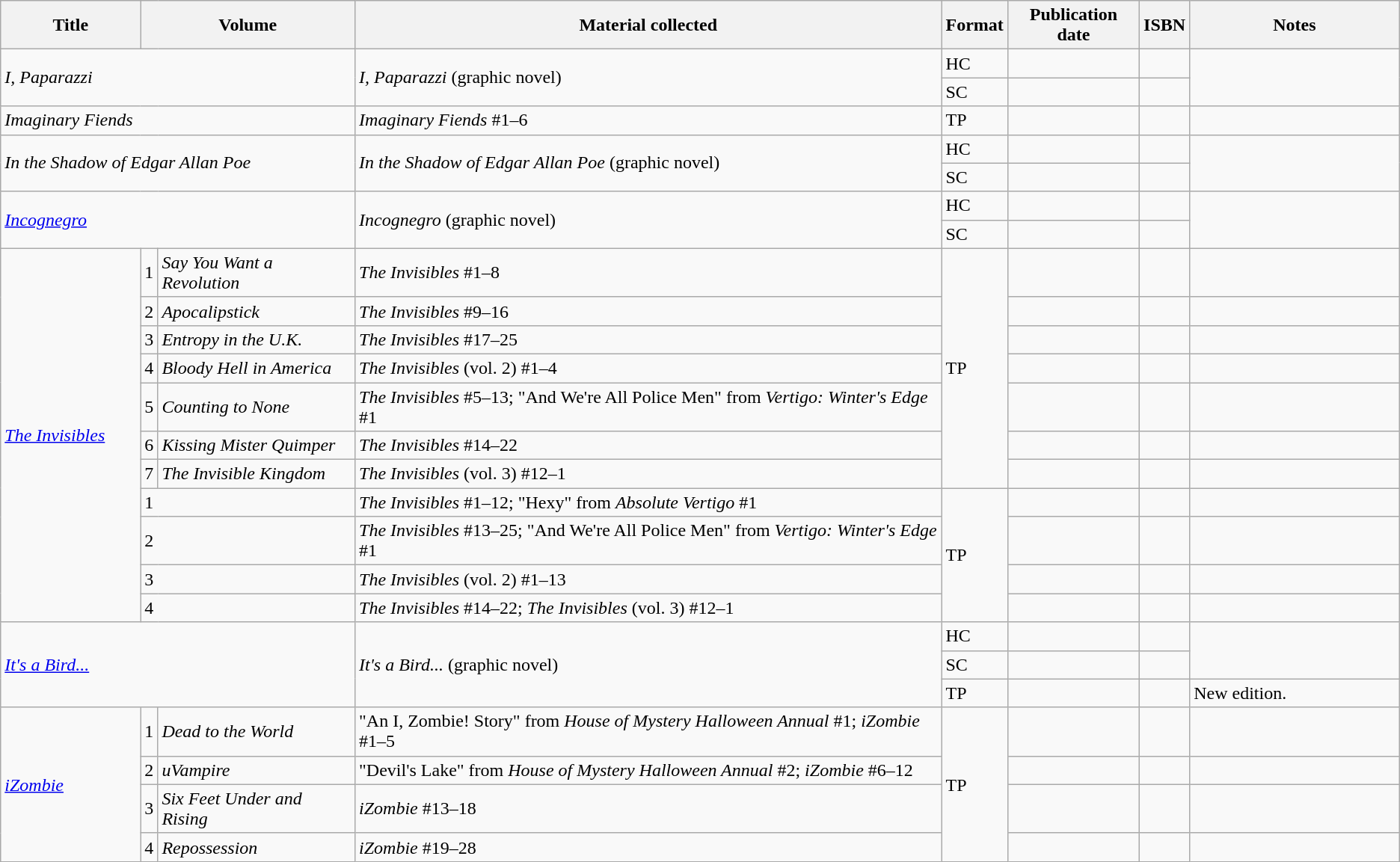<table class="wikitable">
<tr>
<th width="10%">Title</th>
<th colspan="2">Volume</th>
<th>Material collected</th>
<th>Format</th>
<th>Publication date</th>
<th>ISBN</th>
<th width="15%">Notes</th>
</tr>
<tr>
<td colspan="3" rowspan="2"><em>I, Paparazzi</em></td>
<td rowspan="2"><em>I, Paparazzi</em> (graphic novel)</td>
<td>HC</td>
<td></td>
<td></td>
<td rowspan="2"></td>
</tr>
<tr>
<td>SC</td>
<td></td>
<td></td>
</tr>
<tr>
<td colspan="3"><em>Imaginary Fiends</em></td>
<td><em>Imaginary Fiends</em> #1–6</td>
<td>TP</td>
<td></td>
<td></td>
<td></td>
</tr>
<tr>
<td colspan="3" rowspan="2"><em>In the Shadow of Edgar Allan Poe</em></td>
<td rowspan="2"><em>In the Shadow of Edgar Allan Poe</em> (graphic novel)</td>
<td>HC</td>
<td></td>
<td></td>
<td rowspan="2"></td>
</tr>
<tr>
<td>SC</td>
<td></td>
<td></td>
</tr>
<tr>
<td colspan="3" rowspan="2"><em><a href='#'>Incognegro</a></em></td>
<td rowspan="2"><em>Incognegro</em> (graphic novel)</td>
<td>HC</td>
<td></td>
<td></td>
<td rowspan="2"></td>
</tr>
<tr>
<td>SC</td>
<td></td>
<td></td>
</tr>
<tr>
<td rowspan="11"><em><a href='#'>The Invisibles</a></em></td>
<td>1</td>
<td><em>Say You Want a Revolution</em></td>
<td><em>The Invisibles</em> #1–8</td>
<td rowspan="7">TP</td>
<td></td>
<td></td>
<td></td>
</tr>
<tr>
<td>2</td>
<td><em>Apocalipstick</em></td>
<td><em>The Invisibles</em> #9–16</td>
<td></td>
<td></td>
<td></td>
</tr>
<tr>
<td>3</td>
<td><em>Entropy in the U.K.</em></td>
<td><em>The Invisibles</em> #17–25</td>
<td></td>
<td></td>
<td></td>
</tr>
<tr>
<td>4</td>
<td><em>Bloody Hell in America</em></td>
<td><em>The Invisibles</em> (vol. 2) #1–4</td>
<td></td>
<td></td>
<td></td>
</tr>
<tr>
<td>5</td>
<td><em>Counting to None</em></td>
<td><em>The Invisibles</em> #5–13; "And We're All Police Men" from <em>Vertigo: Winter's Edge</em> #1</td>
<td></td>
<td></td>
<td></td>
</tr>
<tr>
<td>6</td>
<td><em>Kissing Mister Quimper</em></td>
<td><em>The Invisibles</em> #14–22</td>
<td></td>
<td></td>
<td></td>
</tr>
<tr>
<td>7</td>
<td><em>The Invisible Kingdom</em></td>
<td><em>The Invisibles</em> (vol. 3) #12–1</td>
<td></td>
<td></td>
<td></td>
</tr>
<tr>
<td colspan="2">1</td>
<td><em>The Invisibles</em> #1–12; "Hexy" from <em>Absolute Vertigo</em> #1</td>
<td rowspan="4">TP</td>
<td></td>
<td></td>
<td></td>
</tr>
<tr>
<td colspan="2">2</td>
<td><em>The Invisibles</em> #13–25; "And We're All Police Men" from <em>Vertigo: Winter's Edge</em> #1</td>
<td></td>
<td></td>
<td></td>
</tr>
<tr>
<td colspan="2">3</td>
<td><em>The Invisibles</em> (vol. 2) #1–13</td>
<td></td>
<td></td>
<td></td>
</tr>
<tr>
<td colspan="2">4</td>
<td><em>The Invisibles</em> #14–22; <em>The Invisibles</em> (vol. 3) #12–1</td>
<td></td>
<td></td>
<td></td>
</tr>
<tr>
<td colspan="3" rowspan="3"><em><a href='#'>It's a Bird...</a></em></td>
<td rowspan="3"><em>It's a Bird...</em> (graphic novel)</td>
<td>HC</td>
<td></td>
<td></td>
<td rowspan="2"></td>
</tr>
<tr>
<td>SC</td>
<td></td>
<td></td>
</tr>
<tr>
<td>TP</td>
<td></td>
<td></td>
<td>New edition.</td>
</tr>
<tr>
<td rowspan="4"><em><a href='#'>iZombie</a></em></td>
<td>1</td>
<td><em>Dead to the World</em></td>
<td>"An I, Zombie! Story" from <em>House of Mystery Halloween Annual</em> #1; <em>iZombie</em> #1–5</td>
<td rowspan="4">TP</td>
<td></td>
<td></td>
<td></td>
</tr>
<tr>
<td>2</td>
<td><em>uVampire</em></td>
<td>"Devil's Lake" from <em>House of Mystery Halloween Annual</em> #2; <em>iZombie</em> #6–12</td>
<td></td>
<td></td>
<td></td>
</tr>
<tr>
<td>3</td>
<td><em>Six Feet Under and Rising</em></td>
<td><em>iZombie</em> #13–18</td>
<td></td>
<td></td>
<td></td>
</tr>
<tr>
<td>4</td>
<td><em>Repossession</em></td>
<td><em>iZombie</em> #19–28</td>
<td></td>
<td></td>
<td></td>
</tr>
</table>
